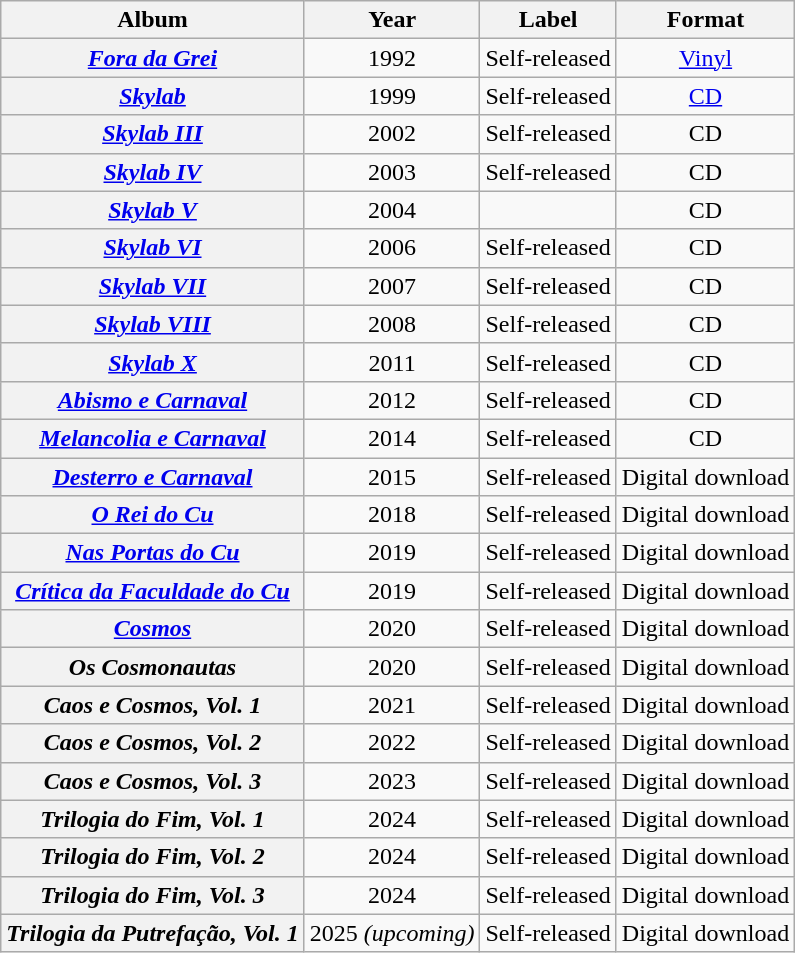<table class="wikitable plainrowheaders" | colspan="4" style="text-align:center;">
<tr>
<th scope="col">Album</th>
<th scope="col">Year</th>
<th scope="col">Label</th>
<th scope="col">Format</th>
</tr>
<tr>
<th scope="row"><em><a href='#'>Fora da Grei</a></em></th>
<td>1992</td>
<td>Self-released</td>
<td><a href='#'>Vinyl</a></td>
</tr>
<tr>
<th scope="row"><em><a href='#'>Skylab</a></em></th>
<td>1999</td>
<td>Self-released</td>
<td><a href='#'>CD</a></td>
</tr>
<tr>
<th scope="row"><em><a href='#'>Skylab III</a></em></th>
<td>2002</td>
<td>Self-released</td>
<td>CD</td>
</tr>
<tr>
<th scope="row"><em><a href='#'>Skylab IV</a></em></th>
<td>2003</td>
<td>Self-released</td>
<td>CD</td>
</tr>
<tr>
<th scope="row"><em><a href='#'>Skylab V</a></em></th>
<td>2004</td>
<td></td>
<td>CD</td>
</tr>
<tr>
<th scope="row"><em><a href='#'>Skylab VI</a></em></th>
<td>2006</td>
<td>Self-released</td>
<td>CD</td>
</tr>
<tr>
<th scope="row"><em><a href='#'>Skylab VII</a></em></th>
<td>2007</td>
<td>Self-released</td>
<td>CD</td>
</tr>
<tr>
<th scope="row"><em><a href='#'>Skylab VIII</a></em></th>
<td>2008</td>
<td>Self-released</td>
<td>CD</td>
</tr>
<tr>
<th scope="row"><em><a href='#'>Skylab X</a></em></th>
<td>2011</td>
<td>Self-released</td>
<td>CD</td>
</tr>
<tr>
<th scope="row"><em><a href='#'>Abismo e Carnaval</a></em></th>
<td>2012</td>
<td>Self-released</td>
<td>CD</td>
</tr>
<tr>
<th scope="row"><em><a href='#'>Melancolia e Carnaval</a></em></th>
<td>2014</td>
<td>Self-released</td>
<td>CD</td>
</tr>
<tr>
<th scope="row"><em><a href='#'>Desterro e Carnaval</a></em></th>
<td>2015</td>
<td>Self-released</td>
<td>Digital download</td>
</tr>
<tr>
<th scope="row"><em><a href='#'>O Rei do Cu</a></em></th>
<td>2018</td>
<td>Self-released</td>
<td>Digital download</td>
</tr>
<tr>
<th scope="row"><em><a href='#'>Nas Portas do Cu</a></em></th>
<td>2019</td>
<td>Self-released</td>
<td>Digital download</td>
</tr>
<tr>
<th scope="row"><em><a href='#'>Crítica da Faculdade do Cu</a></em></th>
<td>2019</td>
<td>Self-released</td>
<td>Digital download</td>
</tr>
<tr>
<th scope="row"><em><a href='#'>Cosmos</a></em></th>
<td>2020</td>
<td>Self-released</td>
<td>Digital download</td>
</tr>
<tr>
<th scope="row"><em>Os Cosmonautas</em></th>
<td>2020</td>
<td>Self-released</td>
<td>Digital download</td>
</tr>
<tr>
<th scope="row"><em>Caos e Cosmos, Vol. 1</em></th>
<td>2021</td>
<td>Self-released</td>
<td>Digital download</td>
</tr>
<tr>
<th scope="row"><em>Caos e Cosmos, Vol. 2</em></th>
<td>2022</td>
<td>Self-released</td>
<td>Digital download</td>
</tr>
<tr>
<th scope="row"><em>Caos e Cosmos, Vol. 3</em></th>
<td>2023</td>
<td>Self-released</td>
<td>Digital download</td>
</tr>
<tr>
<th scope="row"><em>Trilogia do Fim, Vol. 1</em></th>
<td>2024</td>
<td>Self-released</td>
<td>Digital download</td>
</tr>
<tr>
<th scope="row"><em>Trilogia do Fim, Vol. 2</em></th>
<td>2024</td>
<td>Self-released</td>
<td>Digital download</td>
</tr>
<tr>
<th scope="row"><em>Trilogia do Fim, Vol. 3</em></th>
<td>2024</td>
<td>Self-released</td>
<td>Digital download</td>
</tr>
<tr>
<th scope="row"><em>Trilogia da Putrefação, Vol. 1</em></th>
<td>2025 <em>(upcoming)</em></td>
<td>Self-released</td>
<td>Digital download</td>
</tr>
</table>
